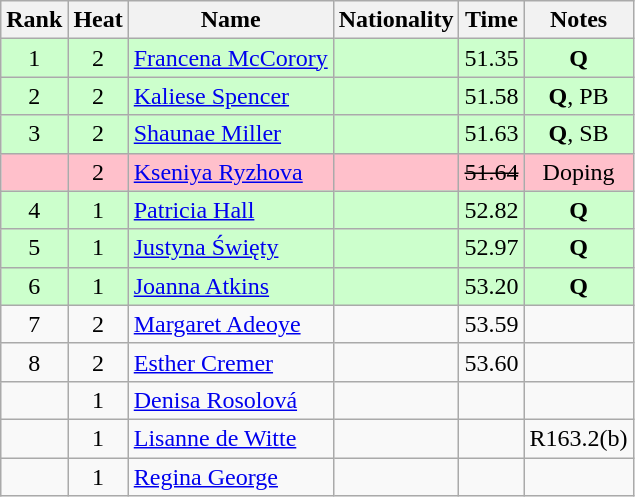<table class="wikitable sortable" style="text-align:center">
<tr>
<th>Rank</th>
<th>Heat</th>
<th>Name</th>
<th>Nationality</th>
<th>Time</th>
<th>Notes</th>
</tr>
<tr bgcolor=#ccffcc>
<td>1</td>
<td>2</td>
<td align=left><a href='#'>Francena McCorory</a></td>
<td align=left></td>
<td>51.35</td>
<td><strong>Q</strong></td>
</tr>
<tr bgcolor=#ccffcc>
<td>2</td>
<td>2</td>
<td align=left><a href='#'>Kaliese Spencer</a></td>
<td align=left></td>
<td>51.58</td>
<td><strong>Q</strong>, PB</td>
</tr>
<tr bgcolor=#ccffcc>
<td>3</td>
<td>2</td>
<td align=left><a href='#'>Shaunae Miller</a></td>
<td align=left></td>
<td>51.63</td>
<td><strong>Q</strong>, SB</td>
</tr>
<tr bgcolor=pink>
<td></td>
<td>2</td>
<td align=left><a href='#'>Kseniya Ryzhova</a></td>
<td align=left></td>
<td><s>51.64 </s></td>
<td>Doping</td>
</tr>
<tr bgcolor=#ccffcc>
<td>4</td>
<td>1</td>
<td align=left><a href='#'>Patricia Hall</a></td>
<td align=left></td>
<td>52.82</td>
<td><strong>Q</strong></td>
</tr>
<tr bgcolor=#ccffcc>
<td>5</td>
<td>1</td>
<td align=left><a href='#'>Justyna Święty</a></td>
<td align=left></td>
<td>52.97</td>
<td><strong>Q</strong></td>
</tr>
<tr bgcolor=#ccffcc>
<td>6</td>
<td>1</td>
<td align=left><a href='#'>Joanna Atkins</a></td>
<td align=left></td>
<td>53.20</td>
<td><strong>Q</strong></td>
</tr>
<tr>
<td>7</td>
<td>2</td>
<td align=left><a href='#'>Margaret Adeoye</a></td>
<td align=left></td>
<td>53.59</td>
<td></td>
</tr>
<tr>
<td>8</td>
<td>2</td>
<td align=left><a href='#'>Esther Cremer</a></td>
<td align=left></td>
<td>53.60</td>
<td></td>
</tr>
<tr>
<td></td>
<td>1</td>
<td align=left><a href='#'>Denisa Rosolová</a></td>
<td align=left></td>
<td></td>
<td></td>
</tr>
<tr>
<td></td>
<td>1</td>
<td align=left><a href='#'>Lisanne de Witte</a></td>
<td align=left></td>
<td></td>
<td>R163.2(b)</td>
</tr>
<tr>
<td></td>
<td>1</td>
<td align=left><a href='#'>Regina George</a></td>
<td align=left></td>
<td></td>
<td></td>
</tr>
</table>
